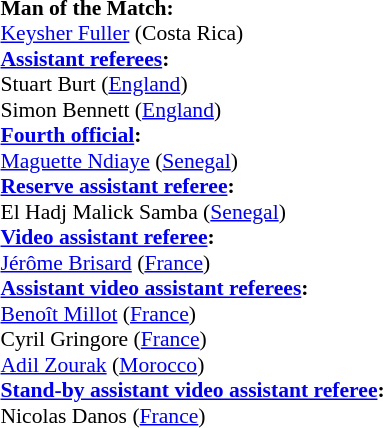<table style="width:100%; font-size:90%;">
<tr>
<td><br><strong>Man of the Match:</strong>
<br><a href='#'>Keysher Fuller</a> (Costa Rica)<br><strong><a href='#'>Assistant referees</a>:</strong>
<br>Stuart Burt (<a href='#'>England</a>)
<br>Simon Bennett (<a href='#'>England</a>)
<br><strong><a href='#'>Fourth official</a>:</strong>
<br><a href='#'>Maguette Ndiaye</a> (<a href='#'>Senegal</a>)
<br><strong><a href='#'>Reserve assistant referee</a>:</strong>
<br>El Hadj Malick Samba (<a href='#'>Senegal</a>)
<br><strong><a href='#'>Video assistant referee</a>:</strong>
<br><a href='#'>Jérôme Brisard</a> (<a href='#'>France</a>)
<br><strong><a href='#'>Assistant video assistant referees</a>:</strong>
<br><a href='#'>Benoît Millot</a> (<a href='#'>France</a>)
<br>Cyril Gringore (<a href='#'>France</a>)
<br><a href='#'>Adil Zourak</a> (<a href='#'>Morocco</a>)
<br><strong><a href='#'>Stand-by assistant video assistant referee</a>:</strong>
<br>Nicolas Danos (<a href='#'>France</a>)</td>
</tr>
</table>
